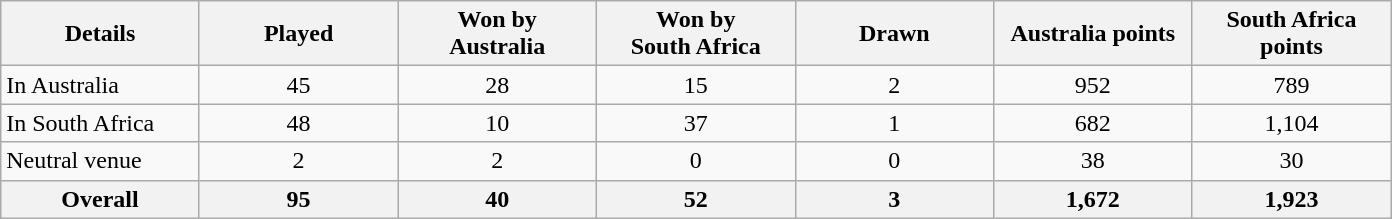<table class="wikitable sortable">
<tr>
<th width="125">Details</th>
<th width="125">Played</th>
<th width="125">Won by<br>Australia</th>
<th width="125">Won by<br>South Africa</th>
<th width="125">Drawn</th>
<th width="125">Australia points</th>
<th width="125">South Africa points</th>
</tr>
<tr>
<td>In Australia</td>
<td align=center>45</td>
<td align=center>28</td>
<td align=center>15</td>
<td align=center>2</td>
<td align=center>952</td>
<td align=center>789</td>
</tr>
<tr>
<td>In South Africa</td>
<td align=center>48</td>
<td align=center>10</td>
<td align=center>37</td>
<td align=center>1</td>
<td align=center>682</td>
<td align=center>1,104</td>
</tr>
<tr>
<td>Neutral venue</td>
<td align=center>2</td>
<td align=center>2</td>
<td align=center>0</td>
<td align=center>0</td>
<td align=center>38</td>
<td align=center>30</td>
</tr>
<tr>
<th align=center><strong>Overall</strong></th>
<th align=center><strong>95</strong></th>
<th align=center><strong>40</strong></th>
<th align=center><strong>52</strong></th>
<th align=center><strong>3</strong></th>
<th align=center><strong>1,672</strong></th>
<th align=center><strong>1,923</strong></th>
</tr>
</table>
